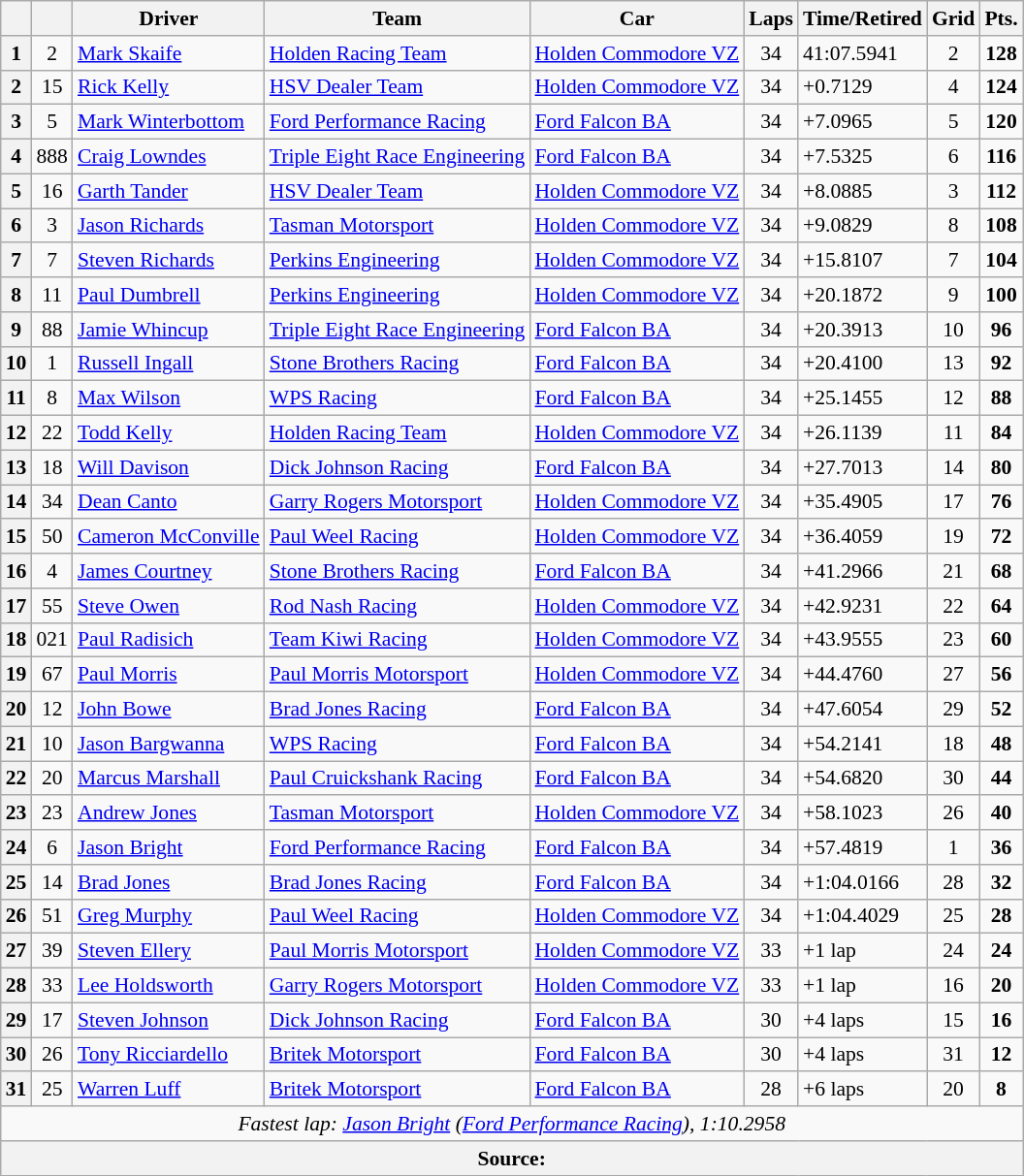<table class="wikitable" style="font-size: 90%">
<tr>
<th></th>
<th></th>
<th>Driver</th>
<th>Team</th>
<th>Car</th>
<th>Laps</th>
<th>Time/Retired</th>
<th>Grid</th>
<th>Pts.</th>
</tr>
<tr>
<th>1</th>
<td align="center">2</td>
<td> <a href='#'>Mark Skaife</a></td>
<td><a href='#'>Holden Racing Team</a></td>
<td><a href='#'>Holden Commodore VZ</a></td>
<td align="center">34</td>
<td>41:07.5941</td>
<td align="center">2</td>
<td align="center"><strong>128</strong></td>
</tr>
<tr>
<th>2</th>
<td align="center">15</td>
<td> <a href='#'>Rick Kelly</a></td>
<td><a href='#'>HSV Dealer Team</a></td>
<td><a href='#'>Holden Commodore VZ</a></td>
<td align="center">34</td>
<td>+0.7129</td>
<td align="center">4</td>
<td align="center"><strong>124</strong></td>
</tr>
<tr>
<th>3</th>
<td align="center">5</td>
<td> <a href='#'>Mark Winterbottom</a></td>
<td><a href='#'>Ford Performance Racing</a></td>
<td><a href='#'>Ford Falcon BA</a></td>
<td align="center">34</td>
<td>+7.0965</td>
<td align="center">5</td>
<td align="center"><strong>120</strong></td>
</tr>
<tr>
<th>4</th>
<td align="center">888</td>
<td> <a href='#'>Craig Lowndes</a></td>
<td><a href='#'>Triple Eight Race Engineering</a></td>
<td><a href='#'>Ford Falcon BA</a></td>
<td align="center">34</td>
<td>+7.5325</td>
<td align="center">6</td>
<td align="center"><strong>116</strong></td>
</tr>
<tr>
<th>5</th>
<td align="center">16</td>
<td> <a href='#'>Garth Tander</a></td>
<td><a href='#'>HSV Dealer Team</a></td>
<td><a href='#'>Holden Commodore VZ</a></td>
<td align="center">34</td>
<td>+8.0885</td>
<td align="center">3</td>
<td align="center"><strong>112</strong></td>
</tr>
<tr>
<th>6</th>
<td align="center">3</td>
<td> <a href='#'>Jason Richards</a></td>
<td><a href='#'>Tasman Motorsport</a></td>
<td><a href='#'>Holden Commodore VZ</a></td>
<td align="center">34</td>
<td>+9.0829</td>
<td align="center">8</td>
<td align="center"><strong>108</strong></td>
</tr>
<tr>
<th>7</th>
<td align="center">7</td>
<td> <a href='#'>Steven Richards</a></td>
<td><a href='#'>Perkins Engineering</a></td>
<td><a href='#'>Holden Commodore VZ</a></td>
<td align="center">34</td>
<td>+15.8107</td>
<td align="center">7</td>
<td align="center"><strong>104</strong></td>
</tr>
<tr>
<th>8</th>
<td align="center">11</td>
<td> <a href='#'>Paul Dumbrell</a></td>
<td><a href='#'>Perkins Engineering</a></td>
<td><a href='#'>Holden Commodore VZ</a></td>
<td align="center">34</td>
<td>+20.1872</td>
<td align="center">9</td>
<td align="center"><strong>100</strong></td>
</tr>
<tr>
<th>9</th>
<td align="center">88</td>
<td> <a href='#'>Jamie Whincup</a></td>
<td><a href='#'>Triple Eight Race Engineering</a></td>
<td><a href='#'>Ford Falcon BA</a></td>
<td align="center">34</td>
<td>+20.3913</td>
<td align="center">10</td>
<td align="center"><strong>96</strong></td>
</tr>
<tr>
<th>10</th>
<td align="center">1</td>
<td> <a href='#'>Russell Ingall</a></td>
<td><a href='#'>Stone Brothers Racing</a></td>
<td><a href='#'>Ford Falcon BA</a></td>
<td align="center">34</td>
<td>+20.4100</td>
<td align="center">13</td>
<td align="center"><strong>92</strong></td>
</tr>
<tr>
<th>11</th>
<td align="center">8</td>
<td> <a href='#'>Max Wilson</a></td>
<td><a href='#'>WPS Racing</a></td>
<td><a href='#'>Ford Falcon BA</a></td>
<td align="center">34</td>
<td>+25.1455</td>
<td align="center">12</td>
<td align="center"><strong>88</strong></td>
</tr>
<tr>
<th>12</th>
<td align="center">22</td>
<td> <a href='#'>Todd Kelly</a></td>
<td><a href='#'>Holden Racing Team</a></td>
<td><a href='#'>Holden Commodore VZ</a></td>
<td align="center">34</td>
<td>+26.1139</td>
<td align="center">11</td>
<td align="center"><strong>84</strong></td>
</tr>
<tr>
<th>13</th>
<td align="center">18</td>
<td> <a href='#'>Will Davison</a></td>
<td><a href='#'>Dick Johnson Racing</a></td>
<td><a href='#'>Ford Falcon BA</a></td>
<td align="center">34</td>
<td>+27.7013</td>
<td align="center">14</td>
<td align="center"><strong>80</strong></td>
</tr>
<tr>
<th>14</th>
<td align="center">34</td>
<td> <a href='#'>Dean Canto</a></td>
<td><a href='#'>Garry Rogers Motorsport</a></td>
<td><a href='#'>Holden Commodore VZ</a></td>
<td align="center">34</td>
<td>+35.4905</td>
<td align="center">17</td>
<td align="center"><strong>76</strong></td>
</tr>
<tr>
<th>15</th>
<td align="center">50</td>
<td> <a href='#'>Cameron McConville</a></td>
<td><a href='#'>Paul Weel Racing</a></td>
<td><a href='#'>Holden Commodore VZ</a></td>
<td align="center">34</td>
<td>+36.4059</td>
<td align="center">19</td>
<td align="center"><strong>72</strong></td>
</tr>
<tr>
<th>16</th>
<td align="center">4</td>
<td> <a href='#'>James Courtney</a></td>
<td><a href='#'>Stone Brothers Racing</a></td>
<td><a href='#'>Ford Falcon BA</a></td>
<td align="center">34</td>
<td>+41.2966</td>
<td align="center">21</td>
<td align="center"><strong>68</strong></td>
</tr>
<tr>
<th>17</th>
<td align="center">55</td>
<td> <a href='#'>Steve Owen</a></td>
<td><a href='#'>Rod Nash Racing</a></td>
<td><a href='#'>Holden Commodore VZ</a></td>
<td align="center">34</td>
<td>+42.9231</td>
<td align="center">22</td>
<td align="center"><strong>64</strong></td>
</tr>
<tr>
<th>18</th>
<td align="center">021</td>
<td> <a href='#'>Paul Radisich</a></td>
<td><a href='#'>Team Kiwi Racing</a></td>
<td><a href='#'>Holden Commodore VZ</a></td>
<td align="center">34</td>
<td>+43.9555</td>
<td align="center">23</td>
<td align="center"><strong>60</strong></td>
</tr>
<tr>
<th>19</th>
<td align="center">67</td>
<td> <a href='#'>Paul Morris</a></td>
<td><a href='#'>Paul Morris Motorsport</a></td>
<td><a href='#'>Holden Commodore VZ</a></td>
<td align="center">34</td>
<td>+44.4760</td>
<td align="center">27</td>
<td align="center"><strong>56</strong></td>
</tr>
<tr>
<th>20</th>
<td align="center">12</td>
<td> <a href='#'>John Bowe</a></td>
<td><a href='#'>Brad Jones Racing</a></td>
<td><a href='#'>Ford Falcon BA</a></td>
<td align="center">34</td>
<td>+47.6054</td>
<td align="center">29</td>
<td align="center"><strong>52</strong></td>
</tr>
<tr>
<th>21</th>
<td align="center">10</td>
<td> <a href='#'>Jason Bargwanna</a></td>
<td><a href='#'>WPS Racing</a></td>
<td><a href='#'>Ford Falcon BA</a></td>
<td align="center">34</td>
<td>+54.2141</td>
<td align="center">18</td>
<td align="center"><strong>48</strong></td>
</tr>
<tr>
<th>22</th>
<td align="center">20</td>
<td> <a href='#'>Marcus Marshall</a></td>
<td><a href='#'>Paul Cruickshank Racing</a></td>
<td><a href='#'>Ford Falcon BA</a></td>
<td align="center">34</td>
<td>+54.6820</td>
<td align="center">30</td>
<td align="center"><strong>44</strong></td>
</tr>
<tr>
<th>23</th>
<td align="center">23</td>
<td> <a href='#'>Andrew Jones</a></td>
<td><a href='#'>Tasman Motorsport</a></td>
<td><a href='#'>Holden Commodore VZ</a></td>
<td align="center">34</td>
<td>+58.1023</td>
<td align="center">26</td>
<td align="center"><strong>40</strong></td>
</tr>
<tr>
<th>24</th>
<td align="center">6</td>
<td> <a href='#'>Jason Bright</a></td>
<td><a href='#'>Ford Performance Racing</a></td>
<td><a href='#'>Ford Falcon BA</a></td>
<td align="center">34</td>
<td>+57.4819</td>
<td align="center">1</td>
<td align="center"><strong>36</strong></td>
</tr>
<tr>
<th>25</th>
<td align="center">14</td>
<td> <a href='#'>Brad Jones</a></td>
<td><a href='#'>Brad Jones Racing</a></td>
<td><a href='#'>Ford Falcon BA</a></td>
<td align="center">34</td>
<td>+1:04.0166</td>
<td align="center">28</td>
<td align="center"><strong>32</strong></td>
</tr>
<tr>
<th>26</th>
<td align="center">51</td>
<td> <a href='#'>Greg Murphy</a></td>
<td><a href='#'>Paul Weel Racing</a></td>
<td><a href='#'>Holden Commodore VZ</a></td>
<td align="center">34</td>
<td>+1:04.4029</td>
<td align="center">25</td>
<td align="center"><strong>28</strong></td>
</tr>
<tr>
<th>27</th>
<td align="center">39</td>
<td> <a href='#'>Steven Ellery</a></td>
<td><a href='#'>Paul Morris Motorsport</a></td>
<td><a href='#'>Holden Commodore VZ</a></td>
<td align="center">33</td>
<td>+1 lap</td>
<td align="center">24</td>
<td align="center"><strong>24</strong></td>
</tr>
<tr>
<th>28</th>
<td align="center">33</td>
<td> <a href='#'>Lee Holdsworth</a></td>
<td><a href='#'>Garry Rogers Motorsport</a></td>
<td><a href='#'>Holden Commodore VZ</a></td>
<td align="center">33</td>
<td>+1 lap</td>
<td align="center">16</td>
<td align="center"><strong>20</strong></td>
</tr>
<tr>
<th>29</th>
<td align="center">17</td>
<td> <a href='#'>Steven Johnson</a></td>
<td><a href='#'>Dick Johnson Racing</a></td>
<td><a href='#'>Ford Falcon BA</a></td>
<td align="center">30</td>
<td>+4 laps</td>
<td align="center">15</td>
<td align="center"><strong>16</strong></td>
</tr>
<tr>
<th>30</th>
<td align="center">26</td>
<td> <a href='#'>Tony Ricciardello</a></td>
<td><a href='#'>Britek Motorsport</a></td>
<td><a href='#'>Ford Falcon BA</a></td>
<td align="center">30</td>
<td>+4 laps</td>
<td align="center">31</td>
<td align="center"><strong>12</strong></td>
</tr>
<tr>
<th>31</th>
<td align="center">25</td>
<td> <a href='#'>Warren Luff</a></td>
<td><a href='#'>Britek Motorsport</a></td>
<td><a href='#'>Ford Falcon BA</a></td>
<td align="center">28</td>
<td>+6 laps</td>
<td align="center">20</td>
<td align="center"><strong>8</strong></td>
</tr>
<tr>
<td colspan="9" align="center"><em>Fastest lap: <a href='#'>Jason Bright</a> (<a href='#'>Ford Performance Racing</a>), 1:10.2958</em></td>
</tr>
<tr>
<th colspan="9">Source:</th>
</tr>
</table>
